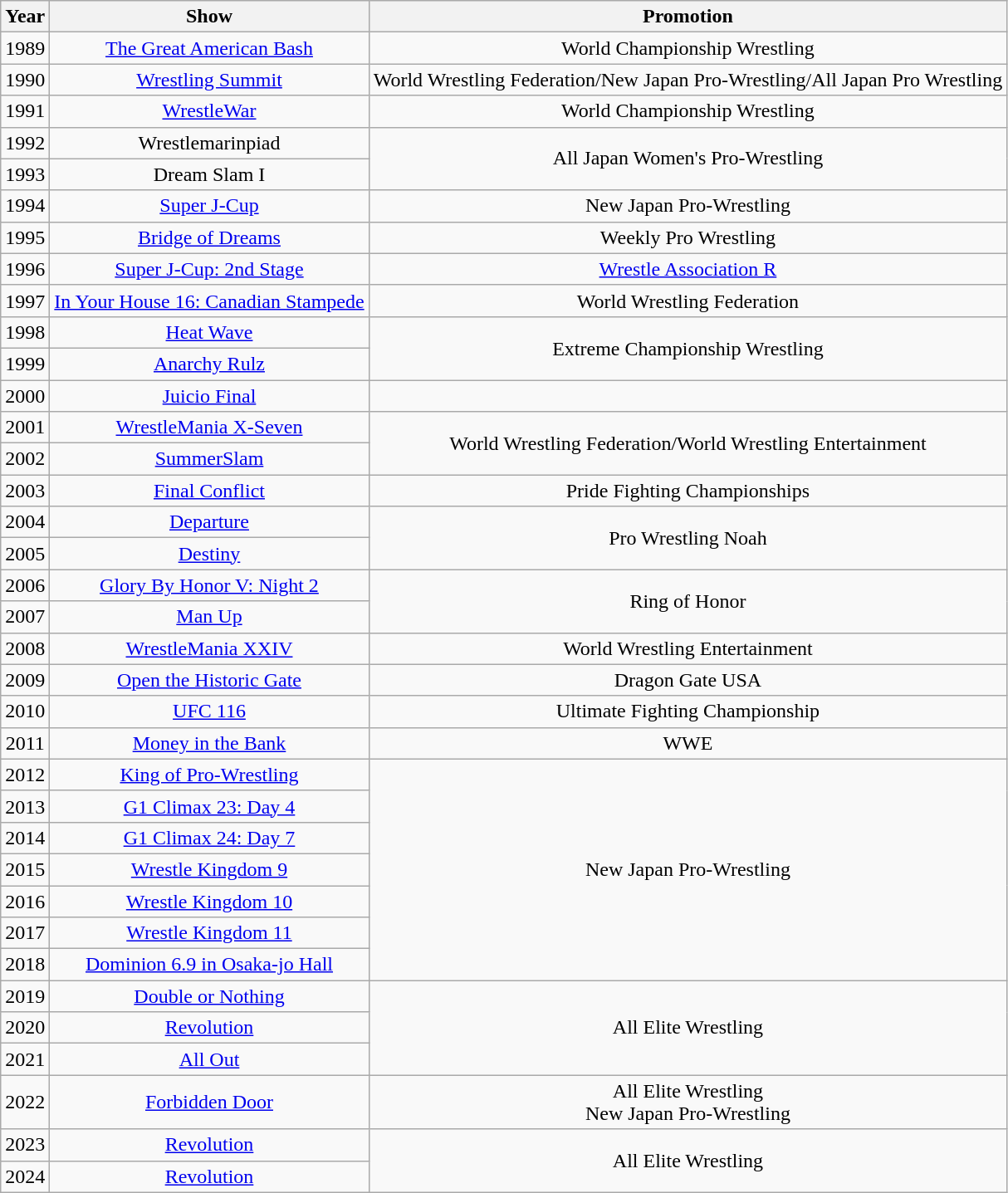<table class="wikitable sortable" style="text-align: center">
<tr>
<th>Year</th>
<th>Show</th>
<th>Promotion</th>
</tr>
<tr>
<td>1989</td>
<td><a href='#'>The Great American Bash</a></td>
<td>World Championship Wrestling</td>
</tr>
<tr>
<td>1990</td>
<td><a href='#'>Wrestling Summit</a></td>
<td>World Wrestling Federation/New Japan Pro-Wrestling/All Japan Pro Wrestling</td>
</tr>
<tr>
<td>1991</td>
<td><a href='#'>WrestleWar</a></td>
<td>World Championship Wrestling</td>
</tr>
<tr>
<td>1992</td>
<td>Wrestlemarinpiad</td>
<td rowspan=2>All Japan Women's Pro-Wrestling</td>
</tr>
<tr>
<td>1993</td>
<td>Dream Slam I</td>
</tr>
<tr>
<td>1994</td>
<td><a href='#'>Super J-Cup</a></td>
<td>New Japan Pro-Wrestling</td>
</tr>
<tr>
<td>1995</td>
<td><a href='#'>Bridge of Dreams</a></td>
<td>Weekly Pro Wrestling</td>
</tr>
<tr>
<td>1996</td>
<td><a href='#'>Super J-Cup: 2nd Stage</a></td>
<td><a href='#'>Wrestle Association R</a></td>
</tr>
<tr>
<td>1997</td>
<td><a href='#'>In Your House 16: Canadian Stampede</a></td>
<td>World Wrestling Federation</td>
</tr>
<tr>
<td>1998</td>
<td><a href='#'>Heat Wave</a></td>
<td rowspan=2>Extreme Championship Wrestling</td>
</tr>
<tr>
<td>1999</td>
<td><a href='#'>Anarchy Rulz</a></td>
</tr>
<tr>
<td>2000</td>
<td><a href='#'>Juicio Final</a></td>
<td></td>
</tr>
<tr>
<td>2001</td>
<td><a href='#'>WrestleMania X-Seven</a></td>
<td rowspan=2>World Wrestling Federation/World Wrestling Entertainment</td>
</tr>
<tr>
<td>2002</td>
<td><a href='#'>SummerSlam</a></td>
</tr>
<tr>
<td>2003</td>
<td><a href='#'>Final Conflict</a></td>
<td>Pride Fighting Championships</td>
</tr>
<tr>
<td>2004</td>
<td><a href='#'>Departure</a></td>
<td rowspan=2>Pro Wrestling Noah</td>
</tr>
<tr>
<td>2005</td>
<td><a href='#'>Destiny</a></td>
</tr>
<tr>
<td>2006</td>
<td><a href='#'>Glory By Honor V: Night 2</a></td>
<td rowspan=2>Ring of Honor</td>
</tr>
<tr>
<td>2007</td>
<td><a href='#'>Man Up</a></td>
</tr>
<tr>
<td>2008</td>
<td><a href='#'>WrestleMania XXIV</a></td>
<td>World Wrestling Entertainment</td>
</tr>
<tr>
<td>2009</td>
<td><a href='#'>Open the Historic Gate</a></td>
<td>Dragon Gate USA</td>
</tr>
<tr>
<td>2010</td>
<td><a href='#'>UFC 116</a></td>
<td>Ultimate Fighting Championship</td>
</tr>
<tr>
<td>2011</td>
<td><a href='#'>Money in the Bank</a></td>
<td>WWE</td>
</tr>
<tr>
<td>2012</td>
<td><a href='#'>King of Pro-Wrestling</a></td>
<td rowspan=7>New Japan Pro-Wrestling</td>
</tr>
<tr>
<td>2013</td>
<td><a href='#'>G1 Climax 23: Day 4</a></td>
</tr>
<tr>
<td>2014</td>
<td><a href='#'>G1 Climax 24: Day 7</a></td>
</tr>
<tr>
<td>2015</td>
<td><a href='#'>Wrestle Kingdom 9</a></td>
</tr>
<tr>
<td>2016</td>
<td><a href='#'>Wrestle Kingdom 10</a></td>
</tr>
<tr>
<td>2017</td>
<td><a href='#'>Wrestle Kingdom 11</a></td>
</tr>
<tr>
<td>2018</td>
<td><a href='#'>Dominion 6.9 in Osaka-jo Hall</a></td>
</tr>
<tr>
<td>2019</td>
<td><a href='#'>Double or Nothing</a></td>
<td rowspan="3">All Elite Wrestling</td>
</tr>
<tr>
<td>2020</td>
<td><a href='#'>Revolution</a></td>
</tr>
<tr>
<td>2021</td>
<td><a href='#'>All Out</a></td>
</tr>
<tr>
<td>2022</td>
<td><a href='#'>Forbidden Door</a></td>
<td>All Elite Wrestling <br> New Japan Pro-Wrestling</td>
</tr>
<tr>
<td>2023</td>
<td><a href='#'>Revolution</a></td>
<td rowspan="2">All Elite Wrestling</td>
</tr>
<tr>
<td>2024</td>
<td><a href='#'>Revolution</a></td>
</tr>
</table>
